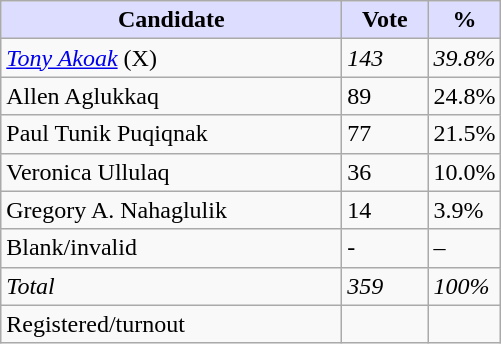<table class="wikitable">
<tr>
<th style="background:#ddf; width:220px;">Candidate</th>
<th style="background:#ddf; width:50px;">Vote</th>
<th style="background:#ddf; width:30px;">%</th>
</tr>
<tr>
<td><em><a href='#'>Tony Akoak</a></em> (X)</td>
<td><em>143</em></td>
<td><em>39.8%</em></td>
</tr>
<tr>
<td>Allen Aglukkaq</td>
<td>89</td>
<td>24.8%</td>
</tr>
<tr>
<td>Paul Tunik Puqiqnak</td>
<td>77</td>
<td>21.5%</td>
</tr>
<tr>
<td>Veronica Ullulaq</td>
<td>36</td>
<td>10.0%</td>
</tr>
<tr>
<td>Gregory A. Nahaglulik</td>
<td>14</td>
<td>3.9%</td>
</tr>
<tr>
<td>Blank/invalid</td>
<td>-</td>
<td>–</td>
</tr>
<tr>
<td><em>Total</em></td>
<td><em>359</em></td>
<td><em>100%</em></td>
</tr>
<tr>
<td>Registered/turnout</td>
<td></td>
<td></td>
</tr>
</table>
